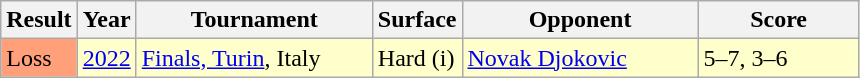<table class="wikitable">
<tr>
<th>Result</th>
<th>Year</th>
<th width="150">Tournament</th>
<th>Surface</th>
<th width="150">Opponent</th>
<th class="unsortable" width="100">Score</th>
</tr>
<tr style="background:#ffc;">
<td bgcolor=ffa07a>Loss</td>
<td><a href='#'>2022</a></td>
<td><a href='#'>Finals, Turin</a>, Italy</td>
<td>Hard (i)</td>
<td> <a href='#'>Novak Djokovic</a></td>
<td>5–7, 3–6</td>
</tr>
</table>
